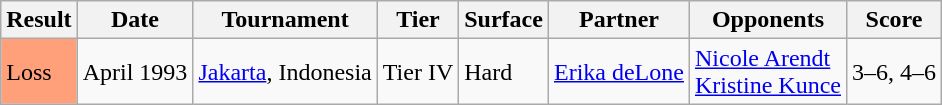<table class="sortable wikitable">
<tr>
<th>Result</th>
<th>Date</th>
<th>Tournament</th>
<th>Tier</th>
<th>Surface</th>
<th>Partner</th>
<th>Opponents</th>
<th class="unsortable">Score</th>
</tr>
<tr>
<td style="background:#FFA07A;">Loss</td>
<td>April 1993</td>
<td><a href='#'>Jakarta</a>, Indonesia</td>
<td>Tier IV</td>
<td>Hard</td>
<td> <a href='#'>Erika deLone</a></td>
<td> <a href='#'>Nicole Arendt</a><br>  <a href='#'>Kristine Kunce</a></td>
<td>3–6, 4–6</td>
</tr>
</table>
